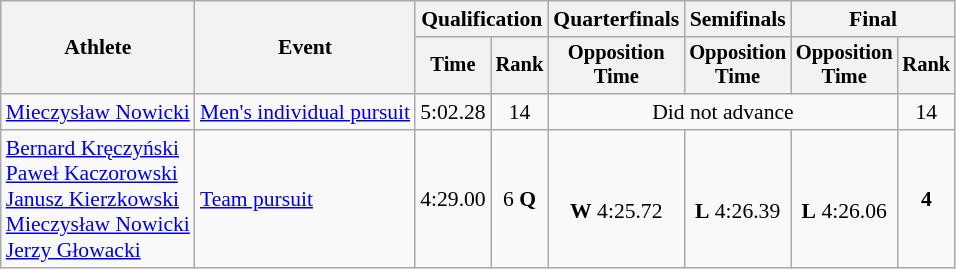<table class="wikitable" style="font-size:90%">
<tr>
<th rowspan="2">Athlete</th>
<th rowspan="2">Event</th>
<th colspan=2>Qualification</th>
<th>Quarterfinals</th>
<th>Semifinals</th>
<th colspan=2>Final</th>
</tr>
<tr style="font-size:95%">
<th>Time</th>
<th>Rank</th>
<th>Opposition<br>Time</th>
<th>Opposition<br>Time</th>
<th>Opposition<br>Time</th>
<th>Rank</th>
</tr>
<tr align=center>
<td align=left><a href='#'>Mieczysław Nowicki</a></td>
<td align=left><a href='#'>Men's individual pursuit</a></td>
<td>5:02.28</td>
<td>14</td>
<td colspan=3>Did not advance</td>
<td>14</td>
</tr>
<tr align=center>
<td align=left><a href='#'>Bernard Kręczyński</a><br><a href='#'>Paweł Kaczorowski</a><br><a href='#'>Janusz Kierzkowski</a><br><a href='#'>Mieczysław Nowicki</a><br><a href='#'>Jerzy Głowacki</a></td>
<td align=left><a href='#'>Team pursuit</a></td>
<td>4:29.00</td>
<td>6 <strong>Q</strong></td>
<td><br><strong>W</strong> 4:25.72</td>
<td><br><strong>L</strong> 4:26.39</td>
<td><br><strong>L</strong> 4:26.06</td>
<td><strong>4</strong></td>
</tr>
</table>
